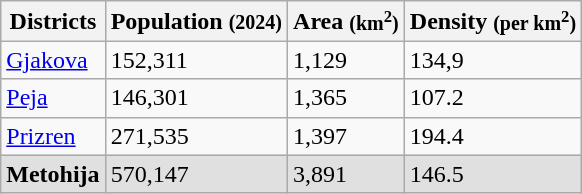<table class="wikitable sortable">
<tr>
<th>Districts</th>
<th>Population <small>(2024)</small></th>
<th>Area <small>(km<sup>2</sup>)</small></th>
<th>Density <small>(per km<sup>2</sup>)</small></th>
</tr>
<tr>
<td><a href='#'>Gjakova</a></td>
<td>152,311</td>
<td>1,129</td>
<td>134,9</td>
</tr>
<tr>
<td><a href='#'>Peja</a></td>
<td>146,301</td>
<td>1,365</td>
<td>107.2</td>
</tr>
<tr>
<td><a href='#'>Prizren</a></td>
<td>271,535</td>
<td>1,397</td>
<td>194.4</td>
</tr>
<tr class="sortbottom" bgcolor="#e0e0e0">
<td><strong>Metohija</strong></td>
<td>570,147</td>
<td>3,891</td>
<td>146.5</td>
</tr>
</table>
